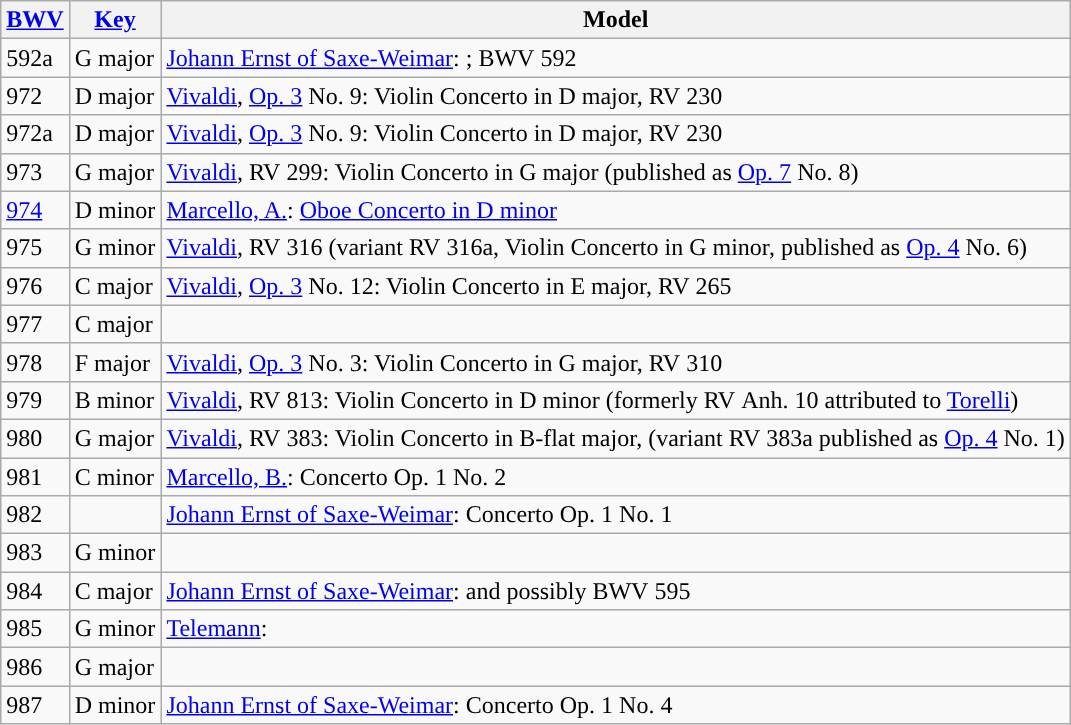<table class="wikitable sortable">
<tr>
<th scope="col"><a href='#'>BWV</a></th>
<th scope="col"><a href='#'>Key</a></th>
<th scope="col">Model</th>
</tr>
<tr>
<td>592a</td>
<td>G major</td>
<td><a href='#'>Johann Ernst of Saxe-Weimar</a>: ; BWV 592</td>
</tr>
<tr>
<td>972</td>
<td>D major</td>
<td data-sort-value="Vivaldi, Op."><a href='#'>Vivaldi</a>, <a href='#'>Op. 3</a> No. 9: Violin Concerto in D major, RV 230</td>
</tr>
<tr>
<td>972a</td>
<td>D major</td>
<td data-sort-value="Vivaldi, Op."><a href='#'>Vivaldi</a>, <a href='#'>Op. 3</a> No. 9: Violin Concerto in D major, RV 230</td>
</tr>
<tr>
<td>973</td>
<td>G major</td>
<td><a href='#'>Vivaldi</a>, RV 299: Violin Concerto in G major (published as <a href='#'>Op. 7</a> No. 8)</td>
</tr>
<tr>
<td><a href='#'>974</a></td>
<td>D minor</td>
<td><a href='#'>Marcello, A.</a>: <a href='#'>Oboe Concerto in D minor</a></td>
</tr>
<tr>
<td>975</td>
<td>G minor</td>
<td><a href='#'>Vivaldi</a>, RV 316 (variant RV 316a, Violin Concerto in G minor, published as <a href='#'>Op. 4</a> No. 6)</td>
</tr>
<tr>
<td>976</td>
<td>C major</td>
<td><a href='#'>Vivaldi</a>, <a href='#'>Op. 3</a> No. 12: Violin Concerto in E major, RV 265</td>
</tr>
<tr>
<td>977</td>
<td>C major</td>
<td></td>
</tr>
<tr>
<td>978</td>
<td>F major</td>
<td data-sort-value="Vivaldi, Op."><a href='#'>Vivaldi</a>, <a href='#'>Op. 3</a> No. 3: Violin Concerto in G major, RV 310</td>
</tr>
<tr>
<td>979</td>
<td>B minor</td>
<td><a href='#'>Vivaldi</a>, RV 813: Violin Concerto in D minor (formerly RV Anh. 10 attributed to <a href='#'>Torelli</a>)</td>
</tr>
<tr>
<td>980</td>
<td>G major</td>
<td><a href='#'>Vivaldi</a>, RV 383: Violin Concerto in B-flat major, (variant RV 383a published as <a href='#'>Op. 4</a> No. 1)</td>
</tr>
<tr>
<td>981</td>
<td>C minor</td>
<td><a href='#'>Marcello, B.</a>: Concerto Op. 1 No. 2</td>
</tr>
<tr>
<td>982</td>
<td></td>
<td><a href='#'>Johann Ernst of Saxe-Weimar</a>: Concerto Op. 1 No. 1</td>
</tr>
<tr>
<td>983</td>
<td>G minor</td>
<td></td>
</tr>
<tr>
<td>984</td>
<td>C major</td>
<td><a href='#'>Johann Ernst of Saxe-Weimar</a>:  and possibly BWV 595</td>
</tr>
<tr>
<td>985</td>
<td>G minor</td>
<td><a href='#'>Telemann</a>: </td>
</tr>
<tr>
<td>986</td>
<td>G major</td>
<td></td>
</tr>
<tr>
<td>987</td>
<td>D minor</td>
<td><a href='#'>Johann Ernst of Saxe-Weimar</a>: Concerto Op. 1 No. 4</td>
</tr>
</table>
